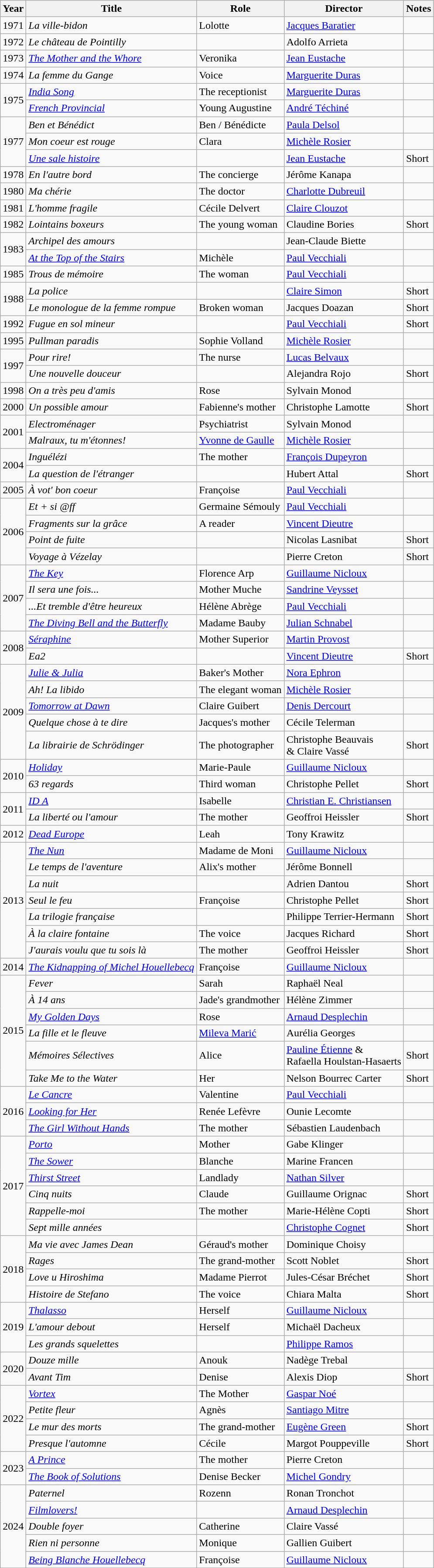<table class="wikitable sortable">
<tr>
<th>Year</th>
<th>Title</th>
<th>Role</th>
<th>Director</th>
<th class="unsortable">Notes</th>
</tr>
<tr>
<td>1971</td>
<td><em>La ville-bidon</em></td>
<td>Lolotte</td>
<td><a href='#'>Jacques Baratier</a></td>
<td></td>
</tr>
<tr>
<td>1972</td>
<td><em>Le château de Pointilly</em></td>
<td></td>
<td>Adolfo Arrieta</td>
<td></td>
</tr>
<tr>
<td>1973</td>
<td><em><a href='#'>The Mother and the Whore</a></em></td>
<td>Veronika</td>
<td><a href='#'>Jean Eustache</a></td>
<td></td>
</tr>
<tr>
<td>1974</td>
<td><em>La femme du Gange</em></td>
<td>Voice</td>
<td><a href='#'>Marguerite Duras</a></td>
<td></td>
</tr>
<tr>
<td rowspan=2>1975</td>
<td><em><a href='#'>India Song</a></em></td>
<td>The receptionist</td>
<td><a href='#'>Marguerite Duras</a></td>
<td></td>
</tr>
<tr>
<td><em><a href='#'>French Provincial</a></em></td>
<td>Young Augustine</td>
<td><a href='#'>André Téchiné</a></td>
<td></td>
</tr>
<tr>
<td rowspan=3>1977</td>
<td><em>Ben et Bénédict</em></td>
<td>Ben / Bénédicte</td>
<td><a href='#'>Paula Delsol</a></td>
<td></td>
</tr>
<tr>
<td><em>Mon coeur est rouge</em></td>
<td>Clara</td>
<td><a href='#'>Michèle Rosier</a></td>
<td></td>
</tr>
<tr>
<td><em><a href='#'>Une sale histoire</a></em></td>
<td></td>
<td><a href='#'>Jean Eustache</a></td>
<td>Short</td>
</tr>
<tr>
<td>1978</td>
<td><em>En l'autre bord</em></td>
<td>The concierge</td>
<td>Jérôme Kanapa</td>
<td></td>
</tr>
<tr>
<td>1980</td>
<td><em>Ma chérie</em></td>
<td>The doctor</td>
<td><a href='#'>Charlotte Dubreuil</a></td>
<td></td>
</tr>
<tr>
<td>1981</td>
<td><em>L'homme fragile</em></td>
<td>Cécile Delvert</td>
<td><a href='#'>Claire Clouzot</a></td>
<td></td>
</tr>
<tr>
<td>1982</td>
<td><em>Lointains boxeurs</em></td>
<td>The young woman</td>
<td>Claudine Bories</td>
<td>Short</td>
</tr>
<tr>
<td rowspan=2>1983</td>
<td><em>Archipel des amours</em></td>
<td></td>
<td>Jean-Claude Biette</td>
<td></td>
</tr>
<tr>
<td><em><a href='#'>At the Top of the Stairs</a></em></td>
<td>Michèle</td>
<td><a href='#'>Paul Vecchiali</a></td>
<td></td>
</tr>
<tr>
<td>1985</td>
<td><em>Trous de mémoire</em></td>
<td>The woman</td>
<td><a href='#'>Paul Vecchiali</a></td>
<td></td>
</tr>
<tr>
<td rowspan=2>1988</td>
<td><em>La police</em></td>
<td></td>
<td><a href='#'>Claire Simon</a></td>
<td>Short</td>
</tr>
<tr>
<td><em>Le monologue de la femme rompue</em></td>
<td>Broken woman</td>
<td>Jacques Doazan</td>
<td>Short</td>
</tr>
<tr>
<td>1992</td>
<td><em>Fugue en sol mineur</em></td>
<td></td>
<td><a href='#'>Paul Vecchiali</a></td>
<td>Short</td>
</tr>
<tr>
<td>1995</td>
<td><em>Pullman paradis</em></td>
<td>Sophie Volland</td>
<td><a href='#'>Michèle Rosier</a></td>
<td></td>
</tr>
<tr>
<td rowspan=2>1997</td>
<td><em>Pour rire!</em></td>
<td>The nurse</td>
<td><a href='#'>Lucas Belvaux</a></td>
<td></td>
</tr>
<tr>
<td><em>Une nouvelle douceur</em></td>
<td></td>
<td>Alejandra Rojo</td>
<td>Short</td>
</tr>
<tr>
<td>1998</td>
<td><em>On a très peu d'amis</em></td>
<td>Rose</td>
<td>Sylvain Monod</td>
<td></td>
</tr>
<tr>
<td>2000</td>
<td><em>Un possible amour</em></td>
<td>Fabienne's mother</td>
<td>Christophe Lamotte</td>
<td>Short</td>
</tr>
<tr>
<td rowspan=2>2001</td>
<td><em>Electroménager</em></td>
<td>Psychiatrist</td>
<td>Sylvain Monod</td>
<td></td>
</tr>
<tr>
<td><em>Malraux, tu m'étonnes!</em></td>
<td><a href='#'>Yvonne de Gaulle</a></td>
<td><a href='#'>Michèle Rosier</a></td>
<td></td>
</tr>
<tr>
<td rowspan=2>2004</td>
<td><em>Inguélézi</em></td>
<td>The mother</td>
<td><a href='#'>François Dupeyron</a></td>
<td></td>
</tr>
<tr>
<td><em>La question de l'étranger</em></td>
<td></td>
<td>Hubert Attal</td>
<td>Short</td>
</tr>
<tr>
<td>2005</td>
<td><em>À vot' bon coeur</em></td>
<td>Françoise</td>
<td><a href='#'>Paul Vecchiali</a></td>
<td></td>
</tr>
<tr>
<td rowspan=4>2006</td>
<td><em>Et + si @ff</em></td>
<td>Germaine Sémouly</td>
<td><a href='#'>Paul Vecchiali</a></td>
<td></td>
</tr>
<tr>
<td><em>Fragments sur la grâce</em></td>
<td>A reader</td>
<td><a href='#'>Vincent Dieutre</a></td>
<td></td>
</tr>
<tr>
<td><em>Point de fuite</em></td>
<td></td>
<td>Nicolas Lasnibat</td>
<td>Short</td>
</tr>
<tr>
<td><em>Voyage à Vézelay</em></td>
<td></td>
<td>Pierre Creton</td>
<td>Short</td>
</tr>
<tr>
<td rowspan=4>2007</td>
<td><em><a href='#'>The Key</a></em></td>
<td>Florence Arp</td>
<td><a href='#'>Guillaume Nicloux</a></td>
<td></td>
</tr>
<tr>
<td><em>Il sera une fois...</em></td>
<td>Mother Muche</td>
<td><a href='#'>Sandrine Veysset</a></td>
<td></td>
</tr>
<tr>
<td><em>...Et tremble d'être heureux</em></td>
<td>Hélène Abrège</td>
<td><a href='#'>Paul Vecchiali</a></td>
<td></td>
</tr>
<tr>
<td><em><a href='#'>The Diving Bell and the Butterfly</a></em></td>
<td>Madame Bauby</td>
<td><a href='#'>Julian Schnabel</a></td>
<td></td>
</tr>
<tr>
<td rowspan=2>2008</td>
<td><em><a href='#'>Séraphine</a></em></td>
<td>Mother Superior</td>
<td><a href='#'>Martin Provost</a></td>
<td></td>
</tr>
<tr>
<td><em>Ea2</em></td>
<td></td>
<td><a href='#'>Vincent Dieutre</a></td>
<td>Short</td>
</tr>
<tr>
<td rowspan=5>2009</td>
<td><em><a href='#'>Julie & Julia</a></em></td>
<td>Baker's Mother</td>
<td><a href='#'>Nora Ephron</a></td>
<td></td>
</tr>
<tr>
<td><em>Ah! La libido</em></td>
<td>The elegant woman</td>
<td><a href='#'>Michèle Rosier</a></td>
<td></td>
</tr>
<tr>
<td><em><a href='#'>Tomorrow at Dawn</a></em></td>
<td>Claire Guibert</td>
<td><a href='#'>Denis Dercourt</a></td>
<td></td>
</tr>
<tr>
<td><em>Quelque chose à te dire</em></td>
<td>Jacques's mother</td>
<td>Cécile Telerman</td>
<td></td>
</tr>
<tr>
<td><em>La librairie de Schrödinger</em></td>
<td>The photographer</td>
<td>Christophe Beauvais<br> & Claire Vassé</td>
<td>Short</td>
</tr>
<tr>
<td rowspan=2>2010</td>
<td><em><a href='#'>Holiday</a></em></td>
<td>Marie-Paule</td>
<td><a href='#'>Guillaume Nicloux</a></td>
<td></td>
</tr>
<tr>
<td><em>63 regards</em></td>
<td>Third woman</td>
<td>Christophe Pellet</td>
<td>Short</td>
</tr>
<tr>
<td rowspan=2>2011</td>
<td><em><a href='#'>ID A</a></em></td>
<td>Isabelle</td>
<td><a href='#'>Christian E. Christiansen</a></td>
<td></td>
</tr>
<tr>
<td><em>La liberté ou l'amour</em></td>
<td>The mother</td>
<td>Geoffroi Heissler</td>
<td>Short</td>
</tr>
<tr>
<td>2012</td>
<td><em><a href='#'>Dead Europe</a></em></td>
<td>Leah</td>
<td>Tony Krawitz</td>
<td></td>
</tr>
<tr>
<td rowspan=7>2013</td>
<td><em><a href='#'>The Nun</a></em></td>
<td>Madame de Moni</td>
<td><a href='#'>Guillaume Nicloux</a></td>
<td></td>
</tr>
<tr>
<td><em>Le temps de l'aventure</em></td>
<td>Alix's mother</td>
<td>Jérôme Bonnell</td>
<td></td>
</tr>
<tr>
<td><em>La nuit</em></td>
<td></td>
<td>Adrien Dantou</td>
<td>Short</td>
</tr>
<tr>
<td><em>Seul le feu</em></td>
<td>Françoise</td>
<td>Christophe Pellet</td>
<td>Short</td>
</tr>
<tr>
<td><em>La trilogie française</em></td>
<td></td>
<td>Philippe Terrier-Hermann</td>
<td>Short</td>
</tr>
<tr>
<td><em>À la claire fontaine</em></td>
<td>The voice</td>
<td>Jacques Richard</td>
<td>Short</td>
</tr>
<tr>
<td><em>J'aurais voulu que tu sois là</em></td>
<td>The mother</td>
<td>Geoffroi Heissler</td>
<td>Short</td>
</tr>
<tr>
<td>2014</td>
<td><em><a href='#'>The Kidnapping of Michel Houellebecq</a></em></td>
<td>Françoise</td>
<td><a href='#'>Guillaume Nicloux</a></td>
<td></td>
</tr>
<tr>
<td rowspan=6>2015</td>
<td><em>Fever</em></td>
<td>Sarah</td>
<td>Raphaël Neal</td>
<td></td>
</tr>
<tr>
<td><em>À 14 ans</em></td>
<td>Jade's grandmother</td>
<td>Hélène Zimmer</td>
<td></td>
</tr>
<tr>
<td><em><a href='#'>My Golden Days</a></em></td>
<td>Rose</td>
<td><a href='#'>Arnaud Desplechin</a></td>
<td></td>
</tr>
<tr>
<td><em>La fille et le fleuve</em></td>
<td><a href='#'>Mileva Marić</a></td>
<td>Aurélia Georges</td>
<td></td>
</tr>
<tr>
<td><em>Mémoires Sélectives</em></td>
<td>Alice</td>
<td><a href='#'>Pauline Étienne</a> &<br> Rafaella Houlstan-Hasaerts</td>
<td>Short</td>
</tr>
<tr>
<td><em>Take Me to the Water</em></td>
<td>Her</td>
<td>Nelson Bourrec Carter</td>
<td>Short</td>
</tr>
<tr>
<td rowspan=3>2016</td>
<td><em><a href='#'>Le Cancre</a></em></td>
<td>Valentine</td>
<td><a href='#'>Paul Vecchiali</a></td>
<td></td>
</tr>
<tr>
<td><em><a href='#'>Looking for Her</a></em></td>
<td>Renée Lefèvre</td>
<td>Ounie Lecomte</td>
<td></td>
</tr>
<tr>
<td><em><a href='#'>The Girl Without Hands</a></em></td>
<td>The mother</td>
<td>Sébastien Laudenbach</td>
<td></td>
</tr>
<tr>
<td rowspan=6>2017</td>
<td><em><a href='#'>Porto</a></em></td>
<td>Mother</td>
<td>Gabe Klinger</td>
<td></td>
</tr>
<tr>
<td><em><a href='#'>The Sower</a></em></td>
<td>Blanche</td>
<td>Marine Francen</td>
<td></td>
</tr>
<tr>
<td><em><a href='#'>Thirst Street</a></em></td>
<td>Landlady</td>
<td><a href='#'>Nathan Silver</a></td>
<td></td>
</tr>
<tr>
<td><em>Cinq nuits</em></td>
<td>Claude</td>
<td>Guillaume Orignac</td>
<td>Short</td>
</tr>
<tr>
<td><em>Rappelle-moi</em></td>
<td>The mother</td>
<td>Marie-Hélène Copti</td>
<td>Short</td>
</tr>
<tr>
<td><em>Sept mille années</em></td>
<td></td>
<td><a href='#'>Christophe Cognet</a></td>
<td>Short</td>
</tr>
<tr>
<td rowspan=4>2018</td>
<td><em>Ma vie avec James Dean</em></td>
<td>Géraud's mother</td>
<td>Dominique Choisy</td>
<td></td>
</tr>
<tr>
<td><em>Rages</em></td>
<td>The grand-mother</td>
<td>Scott Noblet</td>
<td>Short</td>
</tr>
<tr>
<td><em>Love u Hiroshima</em></td>
<td>Madame Pierrot</td>
<td>Jules-César Bréchet</td>
<td>Short</td>
</tr>
<tr>
<td><em>Histoire de Stefano</em></td>
<td>The voice</td>
<td>Chiara Malta</td>
<td>Short</td>
</tr>
<tr>
<td rowspan=3>2019</td>
<td><em><a href='#'>Thalasso</a></em></td>
<td>Herself</td>
<td><a href='#'>Guillaume Nicloux</a></td>
<td></td>
</tr>
<tr>
<td><em>L'amour debout</em></td>
<td>Herself</td>
<td>Michaël Dacheux</td>
<td></td>
</tr>
<tr>
<td><em>Les grands squelettes</em></td>
<td></td>
<td><a href='#'>Philippe Ramos</a></td>
<td></td>
</tr>
<tr>
<td rowspan=2>2020</td>
<td><em>Douze mille</em></td>
<td>Anouk</td>
<td>Nadège Trebal</td>
<td></td>
</tr>
<tr>
<td><em>Avant Tim</em></td>
<td>Denise</td>
<td>Alexis Diop</td>
<td>Short</td>
</tr>
<tr>
<td rowspan=4>2022</td>
<td><em><a href='#'>Vortex</a></em></td>
<td>The Mother</td>
<td><a href='#'>Gaspar Noé</a></td>
<td></td>
</tr>
<tr>
<td><em>Petite fleur</em></td>
<td>Agnès</td>
<td><a href='#'>Santiago Mitre</a></td>
<td></td>
</tr>
<tr>
<td><em>Le mur des morts</em></td>
<td>The grand-mother</td>
<td><a href='#'>Eugène Green</a></td>
<td>Short</td>
</tr>
<tr>
<td><em>Presque l'automne</em></td>
<td>Cécile</td>
<td>Margot Pouppeville</td>
<td>Short</td>
</tr>
<tr>
<td rowspan=2>2023</td>
<td><em><a href='#'>A Prince</a></em></td>
<td>The mother</td>
<td>Pierre Creton</td>
<td></td>
</tr>
<tr>
<td><em><a href='#'>The Book of Solutions</a></em></td>
<td>Denise Becker</td>
<td><a href='#'>Michel Gondry</a></td>
<td></td>
</tr>
<tr>
<td rowspan=5>2024</td>
<td><em>Paternel</em></td>
<td>Rozenn</td>
<td>Ronan Tronchot</td>
<td></td>
</tr>
<tr>
<td><em><a href='#'>Filmlovers!</a></em></td>
<td></td>
<td><a href='#'>Arnaud Desplechin</a></td>
<td></td>
</tr>
<tr>
<td><em>Double foyer</em></td>
<td>Catherine</td>
<td>Claire Vassé</td>
<td></td>
</tr>
<tr>
<td><em>Rien ni personne</em></td>
<td>Monique</td>
<td>Gallien Guibert</td>
<td></td>
</tr>
<tr>
<td><em><a href='#'>Being Blanche Houellebecq</a></em></td>
<td>Françoise</td>
<td><a href='#'>Guillaume Nicloux</a></td>
<td></td>
</tr>
<tr>
</tr>
</table>
